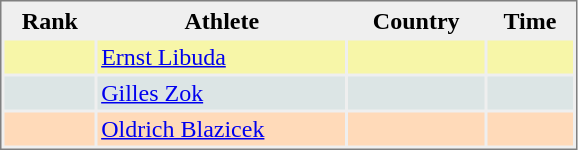<table style="border-style:solid;border-width:1px;border-color:#808080;background-color:#EFEFEF" cellspacing="2" cellpadding="2" width="385px">
<tr bgcolor="#EFEFEF">
<th>Rank</th>
<th>Athlete</th>
<th>Country</th>
<th>Time</th>
</tr>
<tr bgcolor="#F7F6A8">
<td align=center></td>
<td><a href='#'>Ernst Libuda</a></td>
<td></td>
<td align="right"></td>
</tr>
<tr bgcolor="#DCE5E5">
<td align=center></td>
<td><a href='#'>Gilles Zok</a></td>
<td></td>
<td align="right"></td>
</tr>
<tr bgcolor="#FFDAB9">
<td align=center></td>
<td><a href='#'>Oldrich Blazicek</a></td>
<td></td>
<td align="right"></td>
</tr>
</table>
